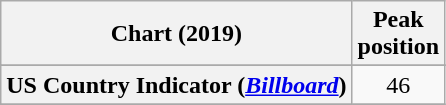<table class="wikitable sortable plainrowheaders" style="text-align:center;">
<tr>
<th>Chart (2019)</th>
<th>Peak <br> position</th>
</tr>
<tr>
</tr>
<tr>
<th scope="row">US Country Indicator (<a href='#'><em>Billboard</em></a>)</th>
<td style="text-align:center;">46</td>
</tr>
<tr>
</tr>
</table>
